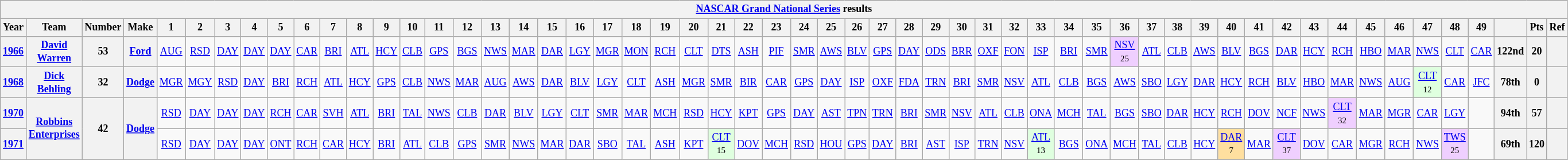<table class="wikitable" style="text-align:center; font-size:75%">
<tr>
<th colspan=61><a href='#'>NASCAR Grand National Series</a> results</th>
</tr>
<tr>
<th>Year</th>
<th>Team</th>
<th>Number</th>
<th>Make</th>
<th>1</th>
<th>2</th>
<th>3</th>
<th>4</th>
<th>5</th>
<th>6</th>
<th>7</th>
<th>8</th>
<th>9</th>
<th>10</th>
<th>11</th>
<th>12</th>
<th>13</th>
<th>14</th>
<th>15</th>
<th>16</th>
<th>17</th>
<th>18</th>
<th>19</th>
<th>20</th>
<th>21</th>
<th>22</th>
<th>23</th>
<th>24</th>
<th>25</th>
<th>26</th>
<th>27</th>
<th>28</th>
<th>29</th>
<th>30</th>
<th>31</th>
<th>32</th>
<th>33</th>
<th>34</th>
<th>35</th>
<th>36</th>
<th>37</th>
<th>38</th>
<th>39</th>
<th>40</th>
<th>41</th>
<th>42</th>
<th>43</th>
<th>44</th>
<th>45</th>
<th>46</th>
<th>47</th>
<th>48</th>
<th>49</th>
<th></th>
<th>Pts</th>
<th>Ref</th>
</tr>
<tr>
<th><a href='#'>1966</a></th>
<th><a href='#'>David Warren</a></th>
<th>53</th>
<th><a href='#'>Ford</a></th>
<td><a href='#'>AUG</a></td>
<td><a href='#'>RSD</a></td>
<td><a href='#'>DAY</a></td>
<td><a href='#'>DAY</a></td>
<td><a href='#'>DAY</a></td>
<td><a href='#'>CAR</a></td>
<td><a href='#'>BRI</a></td>
<td><a href='#'>ATL</a></td>
<td><a href='#'>HCY</a></td>
<td><a href='#'>CLB</a></td>
<td><a href='#'>GPS</a></td>
<td><a href='#'>BGS</a></td>
<td><a href='#'>NWS</a></td>
<td><a href='#'>MAR</a></td>
<td><a href='#'>DAR</a></td>
<td><a href='#'>LGY</a></td>
<td><a href='#'>MGR</a></td>
<td><a href='#'>MON</a></td>
<td><a href='#'>RCH</a></td>
<td><a href='#'>CLT</a></td>
<td><a href='#'>DTS</a></td>
<td><a href='#'>ASH</a></td>
<td><a href='#'>PIF</a></td>
<td><a href='#'>SMR</a></td>
<td><a href='#'>AWS</a></td>
<td><a href='#'>BLV</a></td>
<td><a href='#'>GPS</a></td>
<td><a href='#'>DAY</a></td>
<td><a href='#'>ODS</a></td>
<td><a href='#'>BRR</a></td>
<td><a href='#'>OXF</a></td>
<td><a href='#'>FON</a></td>
<td><a href='#'>ISP</a></td>
<td><a href='#'>BRI</a></td>
<td><a href='#'>SMR</a></td>
<td style="background:#EFCFFF;"><a href='#'>NSV</a><br><small>25</small></td>
<td><a href='#'>ATL</a></td>
<td><a href='#'>CLB</a></td>
<td><a href='#'>AWS</a></td>
<td><a href='#'>BLV</a></td>
<td><a href='#'>BGS</a></td>
<td><a href='#'>DAR</a></td>
<td><a href='#'>HCY</a></td>
<td><a href='#'>RCH</a></td>
<td><a href='#'>HBO</a></td>
<td><a href='#'>MAR</a></td>
<td><a href='#'>NWS</a></td>
<td><a href='#'>CLT</a></td>
<td><a href='#'>CAR</a></td>
<th>122nd</th>
<th>20</th>
<th></th>
</tr>
<tr>
<th><a href='#'>1968</a></th>
<th><a href='#'>Dick Behling</a></th>
<th>32</th>
<th><a href='#'>Dodge</a></th>
<td><a href='#'>MGR</a></td>
<td><a href='#'>MGY</a></td>
<td><a href='#'>RSD</a></td>
<td><a href='#'>DAY</a></td>
<td><a href='#'>BRI</a></td>
<td><a href='#'>RCH</a></td>
<td><a href='#'>ATL</a></td>
<td><a href='#'>HCY</a></td>
<td><a href='#'>GPS</a></td>
<td><a href='#'>CLB</a></td>
<td><a href='#'>NWS</a></td>
<td><a href='#'>MAR</a></td>
<td><a href='#'>AUG</a></td>
<td><a href='#'>AWS</a></td>
<td><a href='#'>DAR</a></td>
<td><a href='#'>BLV</a></td>
<td><a href='#'>LGY</a></td>
<td><a href='#'>CLT</a></td>
<td><a href='#'>ASH</a></td>
<td><a href='#'>MGR</a></td>
<td><a href='#'>SMR</a></td>
<td><a href='#'>BIR</a></td>
<td><a href='#'>CAR</a></td>
<td><a href='#'>GPS</a></td>
<td><a href='#'>DAY</a></td>
<td><a href='#'>ISP</a></td>
<td><a href='#'>OXF</a></td>
<td><a href='#'>FDA</a></td>
<td><a href='#'>TRN</a></td>
<td><a href='#'>BRI</a></td>
<td><a href='#'>SMR</a></td>
<td><a href='#'>NSV</a></td>
<td><a href='#'>ATL</a></td>
<td><a href='#'>CLB</a></td>
<td><a href='#'>BGS</a></td>
<td><a href='#'>AWS</a></td>
<td><a href='#'>SBO</a></td>
<td><a href='#'>LGY</a></td>
<td><a href='#'>DAR</a></td>
<td><a href='#'>HCY</a></td>
<td><a href='#'>RCH</a></td>
<td><a href='#'>BLV</a></td>
<td><a href='#'>HBO</a></td>
<td><a href='#'>MAR</a></td>
<td><a href='#'>NWS</a></td>
<td><a href='#'>AUG</a></td>
<td style="background:#DFFFDF;"><a href='#'>CLT</a><br><small>12</small></td>
<td><a href='#'>CAR</a></td>
<td><a href='#'>JFC</a></td>
<th>78th</th>
<th>0</th>
<th></th>
</tr>
<tr>
<th><a href='#'>1970</a></th>
<th rowspan=2><a href='#'>Robbins Enterprises</a></th>
<th rowspan=2>42</th>
<th rowspan=2><a href='#'>Dodge</a></th>
<td><a href='#'>RSD</a></td>
<td><a href='#'>DAY</a></td>
<td><a href='#'>DAY</a></td>
<td><a href='#'>DAY</a></td>
<td><a href='#'>RCH</a></td>
<td><a href='#'>CAR</a></td>
<td><a href='#'>SVH</a></td>
<td><a href='#'>ATL</a></td>
<td><a href='#'>BRI</a></td>
<td><a href='#'>TAL</a></td>
<td><a href='#'>NWS</a></td>
<td><a href='#'>CLB</a></td>
<td><a href='#'>DAR</a></td>
<td><a href='#'>BLV</a></td>
<td><a href='#'>LGY</a></td>
<td><a href='#'>CLT</a></td>
<td><a href='#'>SMR</a></td>
<td><a href='#'>MAR</a></td>
<td><a href='#'>MCH</a></td>
<td><a href='#'>RSD</a></td>
<td><a href='#'>HCY</a></td>
<td><a href='#'>KPT</a></td>
<td><a href='#'>GPS</a></td>
<td><a href='#'>DAY</a></td>
<td><a href='#'>AST</a></td>
<td><a href='#'>TPN</a></td>
<td><a href='#'>TRN</a></td>
<td><a href='#'>BRI</a></td>
<td><a href='#'>SMR</a></td>
<td><a href='#'>NSV</a></td>
<td><a href='#'>ATL</a></td>
<td><a href='#'>CLB</a></td>
<td><a href='#'>ONA</a></td>
<td><a href='#'>MCH</a></td>
<td><a href='#'>TAL</a></td>
<td><a href='#'>BGS</a></td>
<td><a href='#'>SBO</a></td>
<td><a href='#'>DAR</a></td>
<td><a href='#'>HCY</a></td>
<td><a href='#'>RCH</a></td>
<td><a href='#'>DOV</a></td>
<td><a href='#'>NCF</a></td>
<td><a href='#'>NWS</a></td>
<td style="background:#EFCFFF;"><a href='#'>CLT</a><br><small>32</small></td>
<td><a href='#'>MAR</a></td>
<td><a href='#'>MGR</a></td>
<td><a href='#'>CAR</a></td>
<td><a href='#'>LGY</a></td>
<td></td>
<th>94th</th>
<th>57</th>
<th></th>
</tr>
<tr>
<th><a href='#'>1971</a></th>
<td><a href='#'>RSD</a></td>
<td><a href='#'>DAY</a></td>
<td><a href='#'>DAY</a></td>
<td><a href='#'>DAY</a></td>
<td><a href='#'>ONT</a></td>
<td><a href='#'>RCH</a></td>
<td><a href='#'>CAR</a></td>
<td><a href='#'>HCY</a></td>
<td><a href='#'>BRI</a></td>
<td><a href='#'>ATL</a></td>
<td><a href='#'>CLB</a></td>
<td><a href='#'>GPS</a></td>
<td><a href='#'>SMR</a></td>
<td><a href='#'>NWS</a></td>
<td><a href='#'>MAR</a></td>
<td><a href='#'>DAR</a></td>
<td><a href='#'>SBO</a></td>
<td><a href='#'>TAL</a></td>
<td><a href='#'>ASH</a></td>
<td><a href='#'>KPT</a></td>
<td style="background:#DFFFDF;"><a href='#'>CLT</a><br><small>15</small></td>
<td><a href='#'>DOV</a></td>
<td><a href='#'>MCH</a></td>
<td><a href='#'>RSD</a></td>
<td><a href='#'>HOU</a></td>
<td><a href='#'>GPS</a></td>
<td><a href='#'>DAY</a></td>
<td><a href='#'>BRI</a></td>
<td><a href='#'>AST</a></td>
<td><a href='#'>ISP</a></td>
<td><a href='#'>TRN</a></td>
<td><a href='#'>NSV</a></td>
<td style="background:#DFFFDF;"><a href='#'>ATL</a><br><small>13</small></td>
<td><a href='#'>BGS</a></td>
<td><a href='#'>ONA</a></td>
<td><a href='#'>MCH</a></td>
<td><a href='#'>TAL</a></td>
<td><a href='#'>CLB</a></td>
<td><a href='#'>HCY</a></td>
<td style="background:#FFDF9F;"><a href='#'>DAR</a><br><small>7</small></td>
<td><a href='#'>MAR</a></td>
<td style="background:#EFCFFF;"><a href='#'>CLT</a><br><small>37</small></td>
<td><a href='#'>DOV</a></td>
<td><a href='#'>CAR</a></td>
<td><a href='#'>MGR</a></td>
<td><a href='#'>RCH</a></td>
<td><a href='#'>NWS</a></td>
<td style="background:#EFCFFF;"><a href='#'>TWS</a><br><small>25</small></td>
<td></td>
<th>69th</th>
<th>120</th>
<th></th>
</tr>
</table>
